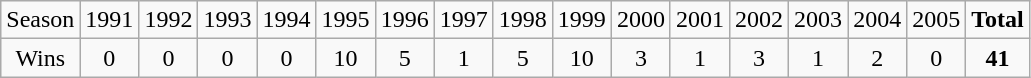<table class="wikitable sortable">
<tr>
<td>Season</td>
<td>1991</td>
<td>1992</td>
<td>1993</td>
<td>1994</td>
<td>1995</td>
<td>1996</td>
<td>1997</td>
<td>1998</td>
<td>1999</td>
<td>2000</td>
<td>2001</td>
<td>2002</td>
<td>2003</td>
<td>2004</td>
<td>2005</td>
<td><strong>Total</strong></td>
</tr>
<tr align=center>
<td>Wins</td>
<td>0</td>
<td>0</td>
<td>0</td>
<td>0</td>
<td>10</td>
<td>5</td>
<td>1</td>
<td>5</td>
<td>10</td>
<td>3</td>
<td>1</td>
<td>3</td>
<td>1</td>
<td>2</td>
<td>0</td>
<td><strong>41</strong></td>
</tr>
</table>
